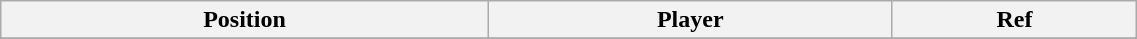<table class="wikitable sortable" style="width:60%; text-align:center; font-size:100%; text-align:left;">
<tr>
<th>Position</th>
<th>Player</th>
<th>Ref</th>
</tr>
<tr>
</tr>
</table>
